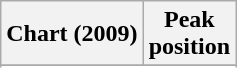<table class="wikitable plainrowheaders sortable" style="text-align:center;">
<tr>
<th scope="col">Chart (2009)</th>
<th scope="col">Peak<br>position</th>
</tr>
<tr>
</tr>
<tr>
</tr>
<tr>
</tr>
<tr>
</tr>
<tr>
</tr>
<tr>
</tr>
<tr>
</tr>
<tr>
</tr>
<tr>
</tr>
<tr>
</tr>
<tr>
</tr>
<tr>
</tr>
<tr>
</tr>
<tr>
</tr>
<tr>
</tr>
<tr>
</tr>
<tr>
</tr>
<tr>
</tr>
</table>
